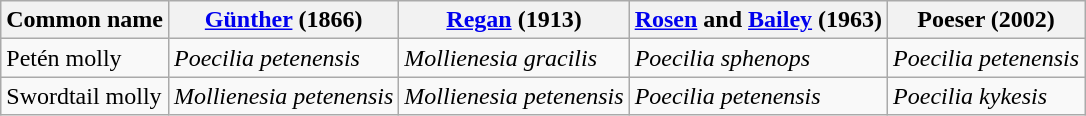<table class="wikitable">
<tr>
<th>Common name</th>
<th><a href='#'>Günther</a> (1866)</th>
<th><a href='#'>Regan</a> (1913)</th>
<th><a href='#'>Rosen</a> and <a href='#'>Bailey</a> (1963)</th>
<th>Poeser (2002)</th>
</tr>
<tr>
<td>Petén molly</td>
<td><em>Poecilia petenensis</em></td>
<td><em>Mollienesia gracilis</em></td>
<td><em>Poecilia sphenops</em></td>
<td><em>Poecilia petenensis</em></td>
</tr>
<tr>
<td>Swordtail molly</td>
<td><em>Mollienesia petenensis</em></td>
<td><em>Mollienesia petenensis</em></td>
<td><em>Poecilia petenensis</em></td>
<td><em>Poecilia kykesis</em></td>
</tr>
</table>
